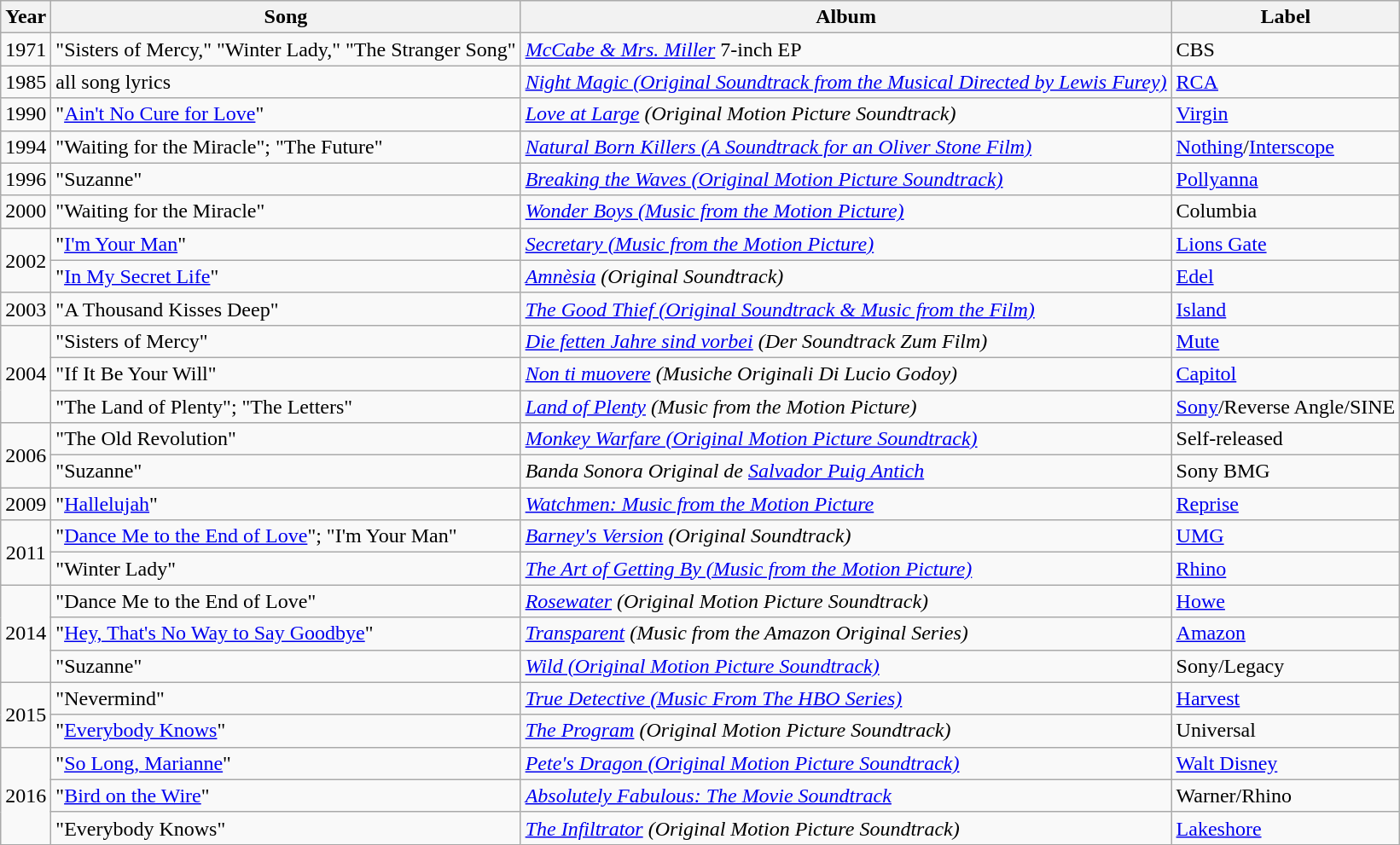<table class="wikitable">
<tr>
<th>Year</th>
<th>Song</th>
<th>Album</th>
<th>Label</th>
</tr>
<tr>
<td>1971</td>
<td>"Sisters of Mercy," "Winter Lady," "The Stranger Song"</td>
<td><em><a href='#'>McCabe & Mrs. Miller</a></em> 7-inch EP</td>
<td>CBS</td>
</tr>
<tr>
<td>1985</td>
<td>all song lyrics</td>
<td><em><a href='#'>Night Magic (Original Soundtrack from the Musical Directed by Lewis Furey)</a></em></td>
<td><a href='#'>RCA</a></td>
</tr>
<tr>
<td>1990</td>
<td>"<a href='#'>Ain't No Cure for Love</a>"</td>
<td><em><a href='#'>Love at Large</a> (Original Motion Picture Soundtrack)</em></td>
<td><a href='#'>Virgin</a></td>
</tr>
<tr>
<td>1994</td>
<td>"Waiting for the Miracle"; "The Future"</td>
<td><em><a href='#'>Natural Born Killers (A Soundtrack for an Oliver Stone Film)</a></em></td>
<td><a href='#'>Nothing</a>/<a href='#'>Interscope</a></td>
</tr>
<tr>
<td>1996</td>
<td>"Suzanne"</td>
<td><em><a href='#'>Breaking the Waves (Original Motion Picture Soundtrack)</a></em></td>
<td><a href='#'>Pollyanna</a></td>
</tr>
<tr>
<td>2000</td>
<td>"Waiting for the Miracle"</td>
<td><em><a href='#'>Wonder Boys (Music from the Motion Picture)</a></em></td>
<td>Columbia</td>
</tr>
<tr>
<td rowspan="2" align="center">2002</td>
<td>"<a href='#'>I'm Your Man</a>"</td>
<td><em><a href='#'>Secretary (Music from the Motion Picture)</a></em></td>
<td><a href='#'>Lions Gate</a></td>
</tr>
<tr>
<td>"<a href='#'>In My Secret Life</a>"</td>
<td><em><a href='#'>Amnèsia</a> (Original Soundtrack)</em></td>
<td><a href='#'>Edel</a></td>
</tr>
<tr>
<td>2003</td>
<td>"A Thousand Kisses Deep"</td>
<td><em><a href='#'>The Good Thief (Original Soundtrack & Music from the Film)</a></em></td>
<td><a href='#'>Island</a></td>
</tr>
<tr>
<td rowspan="3" align="center">2004</td>
<td>"Sisters of Mercy"</td>
<td><em><a href='#'>Die fetten Jahre sind vorbei</a> (Der Soundtrack Zum Film)</em></td>
<td><a href='#'>Mute</a></td>
</tr>
<tr>
<td>"If It Be Your Will"</td>
<td><em><a href='#'>Non ti muovere</a> (Musiche Originali Di Lucio Godoy)</em></td>
<td><a href='#'>Capitol</a></td>
</tr>
<tr>
<td>"The Land of Plenty"; "The Letters"</td>
<td><em><a href='#'>Land of Plenty</a> (Music from the Motion Picture)</em></td>
<td><a href='#'>Sony</a>/Reverse Angle/SINE</td>
</tr>
<tr>
<td rowspan="2" align="center">2006</td>
<td>"The Old Revolution"</td>
<td><em><a href='#'>Monkey Warfare (Original Motion Picture Soundtrack)</a></em></td>
<td>Self-released</td>
</tr>
<tr>
<td>"Suzanne"</td>
<td><em>Banda Sonora Original de <a href='#'>Salvador Puig Antich</a></em></td>
<td>Sony BMG</td>
</tr>
<tr>
<td>2009</td>
<td>"<a href='#'>Hallelujah</a>"</td>
<td><em><a href='#'>Watchmen: Music from the Motion Picture</a></em></td>
<td><a href='#'>Reprise</a></td>
</tr>
<tr>
<td rowspan="2" align="center">2011</td>
<td>"<a href='#'>Dance Me to the End of Love</a>"; "I'm Your Man"</td>
<td><em><a href='#'>Barney's Version</a> (Original Soundtrack)</em></td>
<td><a href='#'>UMG</a></td>
</tr>
<tr>
<td>"Winter Lady"</td>
<td><em><a href='#'>The Art of Getting By (Music from the Motion Picture)</a></em></td>
<td><a href='#'>Rhino</a></td>
</tr>
<tr>
<td rowspan="3" align="center">2014</td>
<td>"Dance Me to the End of Love"</td>
<td><em><a href='#'>Rosewater</a> (Original Motion Picture Soundtrack)</em></td>
<td><a href='#'>Howe</a></td>
</tr>
<tr>
<td>"<a href='#'>Hey, That's No Way to Say Goodbye</a>"</td>
<td><em><a href='#'>Transparent</a> (Music from the Amazon Original Series)</em></td>
<td><a href='#'>Amazon</a></td>
</tr>
<tr>
<td>"Suzanne"</td>
<td><em><a href='#'>Wild (Original Motion Picture Soundtrack)</a></em></td>
<td>Sony/Legacy</td>
</tr>
<tr>
<td rowspan="2" align="center">2015</td>
<td>"Nevermind"</td>
<td><em><a href='#'>True Detective (Music From The HBO Series)</a></em></td>
<td><a href='#'>Harvest</a></td>
</tr>
<tr>
<td>"<a href='#'>Everybody Knows</a>"</td>
<td><em><a href='#'>The Program</a> (Original Motion Picture Soundtrack)</em></td>
<td>Universal</td>
</tr>
<tr>
<td rowspan="3" align="center">2016</td>
<td>"<a href='#'>So Long, Marianne</a>"</td>
<td><em><a href='#'>Pete's Dragon (Original Motion Picture Soundtrack)</a></em></td>
<td><a href='#'>Walt Disney</a></td>
</tr>
<tr>
<td>"<a href='#'>Bird on the Wire</a>"</td>
<td><em><a href='#'>Absolutely Fabulous: The Movie Soundtrack</a></em></td>
<td>Warner/Rhino</td>
</tr>
<tr>
<td>"Everybody Knows"</td>
<td><em><a href='#'>The Infiltrator</a> (Original Motion Picture Soundtrack)</em></td>
<td><a href='#'>Lakeshore</a></td>
</tr>
</table>
